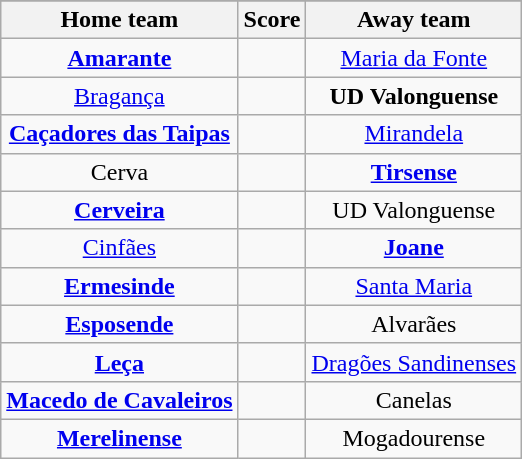<table class="wikitable" style="text-align: center">
<tr>
</tr>
<tr>
<th>Home team</th>
<th>Score</th>
<th>Away team</th>
</tr>
<tr>
<td><strong><a href='#'>Amarante</a></strong> </td>
<td></td>
<td><a href='#'>Maria da Fonte</a> </td>
</tr>
<tr>
<td><a href='#'>Bragança</a> </td>
<td></td>
<td><strong>UD Valonguense</strong> </td>
</tr>
<tr>
<td><strong><a href='#'>Caçadores das Taipas</a></strong> </td>
<td></td>
<td><a href='#'>Mirandela</a> </td>
</tr>
<tr>
<td>Cerva </td>
<td></td>
<td><strong><a href='#'>Tirsense</a></strong> </td>
</tr>
<tr>
<td><strong><a href='#'>Cerveira</a></strong> </td>
<td></td>
<td>UD Valonguense </td>
</tr>
<tr>
<td><a href='#'>Cinfães</a> </td>
<td></td>
<td><strong><a href='#'>Joane</a></strong> </td>
</tr>
<tr>
<td><strong><a href='#'>Ermesinde</a></strong> </td>
<td></td>
<td><a href='#'>Santa Maria</a> </td>
</tr>
<tr>
<td><strong><a href='#'>Esposende</a></strong> </td>
<td></td>
<td>Alvarães </td>
</tr>
<tr>
<td><strong><a href='#'>Leça</a></strong> </td>
<td></td>
<td><a href='#'>Dragões Sandinenses</a> </td>
</tr>
<tr>
<td><strong><a href='#'>Macedo de Cavaleiros</a></strong> </td>
<td></td>
<td>Canelas </td>
</tr>
<tr>
<td><strong><a href='#'>Merelinense</a></strong> </td>
<td></td>
<td>Mogadourense </td>
</tr>
</table>
